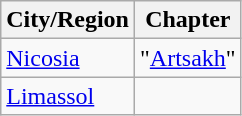<table class="wikitable">
<tr>
<th>City/Region</th>
<th>Chapter</th>
</tr>
<tr>
<td><a href='#'>Nicosia</a></td>
<td>"<a href='#'>Artsakh</a>"</td>
</tr>
<tr>
<td><a href='#'>Limassol</a></td>
</tr>
</table>
